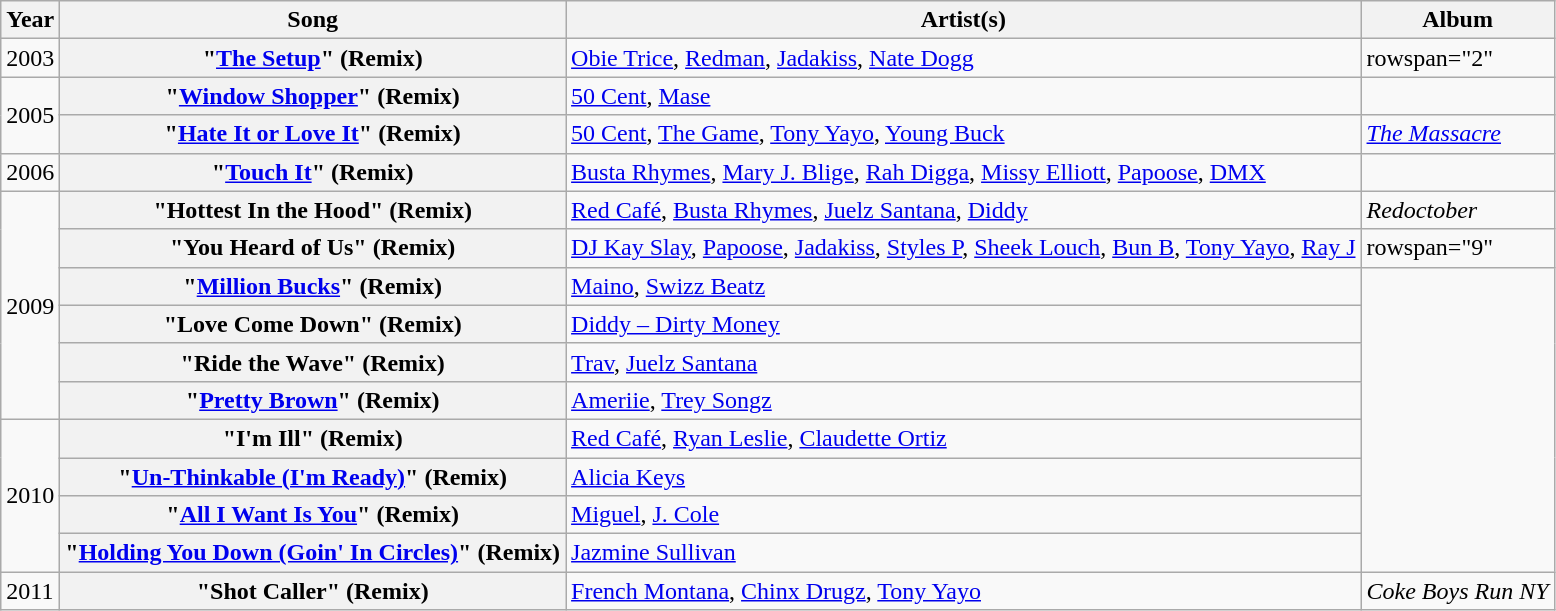<table class="wikitable">
<tr>
<th>Year</th>
<th>Song</th>
<th>Artist(s)</th>
<th>Album</th>
</tr>
<tr>
<td>2003</td>
<th scope="row">"<a href='#'>The Setup</a>" (Remix)</th>
<td><a href='#'>Obie Trice</a>, <a href='#'>Redman</a>, <a href='#'>Jadakiss</a>, <a href='#'>Nate Dogg</a></td>
<td>rowspan="2" </td>
</tr>
<tr>
<td rowspan="2">2005</td>
<th scope="row">"<a href='#'>Window Shopper</a>" (Remix)</th>
<td><a href='#'>50 Cent</a>, <a href='#'>Mase</a></td>
</tr>
<tr>
<th scope="row">"<a href='#'>Hate It or Love It</a>" (Remix)</th>
<td><a href='#'>50 Cent</a>, <a href='#'>The Game</a>, <a href='#'>Tony Yayo</a>, <a href='#'>Young Buck</a></td>
<td><em><a href='#'>The Massacre</a></em></td>
</tr>
<tr>
<td>2006</td>
<th scope="row">"<a href='#'>Touch It</a>" (Remix)</th>
<td><a href='#'>Busta Rhymes</a>, <a href='#'>Mary J. Blige</a>, <a href='#'>Rah Digga</a>, <a href='#'>Missy Elliott</a>, <a href='#'>Papoose</a>, <a href='#'>DMX</a></td>
<td></td>
</tr>
<tr>
<td rowspan="6">2009</td>
<th scope="row">"Hottest In the Hood" (Remix)</th>
<td><a href='#'>Red Café</a>, <a href='#'>Busta Rhymes</a>, <a href='#'>Juelz Santana</a>, <a href='#'>Diddy</a></td>
<td><em>Redoctober</em></td>
</tr>
<tr>
<th scope="row">"You Heard of Us" (Remix)</th>
<td><a href='#'>DJ Kay Slay</a>, <a href='#'>Papoose</a>, <a href='#'>Jadakiss</a>, <a href='#'>Styles P</a>, <a href='#'>Sheek Louch</a>, <a href='#'>Bun B</a>, <a href='#'>Tony Yayo</a>, <a href='#'>Ray J</a></td>
<td>rowspan="9" </td>
</tr>
<tr>
<th scope="row">"<a href='#'>Million Bucks</a>" (Remix)</th>
<td><a href='#'>Maino</a>, <a href='#'>Swizz Beatz</a></td>
</tr>
<tr>
<th scope="row">"Love Come Down" (Remix)</th>
<td><a href='#'>Diddy – Dirty Money</a></td>
</tr>
<tr>
<th scope="row">"Ride the Wave" (Remix)</th>
<td><a href='#'>Trav</a>, <a href='#'>Juelz Santana</a></td>
</tr>
<tr>
<th scope="row">"<a href='#'>Pretty Brown</a>" (Remix)</th>
<td><a href='#'>Ameriie</a>, <a href='#'>Trey Songz</a></td>
</tr>
<tr>
<td rowspan="4">2010</td>
<th scope="row">"I'm Ill" (Remix)</th>
<td><a href='#'>Red Café</a>, <a href='#'>Ryan Leslie</a>, <a href='#'>Claudette Ortiz</a></td>
</tr>
<tr>
<th scope="row">"<a href='#'>Un-Thinkable (I'm Ready)</a>" (Remix)</th>
<td><a href='#'>Alicia Keys</a></td>
</tr>
<tr>
<th scope="row">"<a href='#'>All I Want Is You</a>" (Remix)</th>
<td><a href='#'>Miguel</a>, <a href='#'>J. Cole</a></td>
</tr>
<tr>
<th scope="row">"<a href='#'>Holding You Down (Goin' In Circles)</a>" (Remix)</th>
<td><a href='#'>Jazmine Sullivan</a></td>
</tr>
<tr>
<td>2011</td>
<th scope="row">"Shot Caller" (Remix)</th>
<td><a href='#'>French Montana</a>, <a href='#'>Chinx Drugz</a>, <a href='#'>Tony Yayo</a></td>
<td><em>Coke Boys Run NY</em></td>
</tr>
</table>
